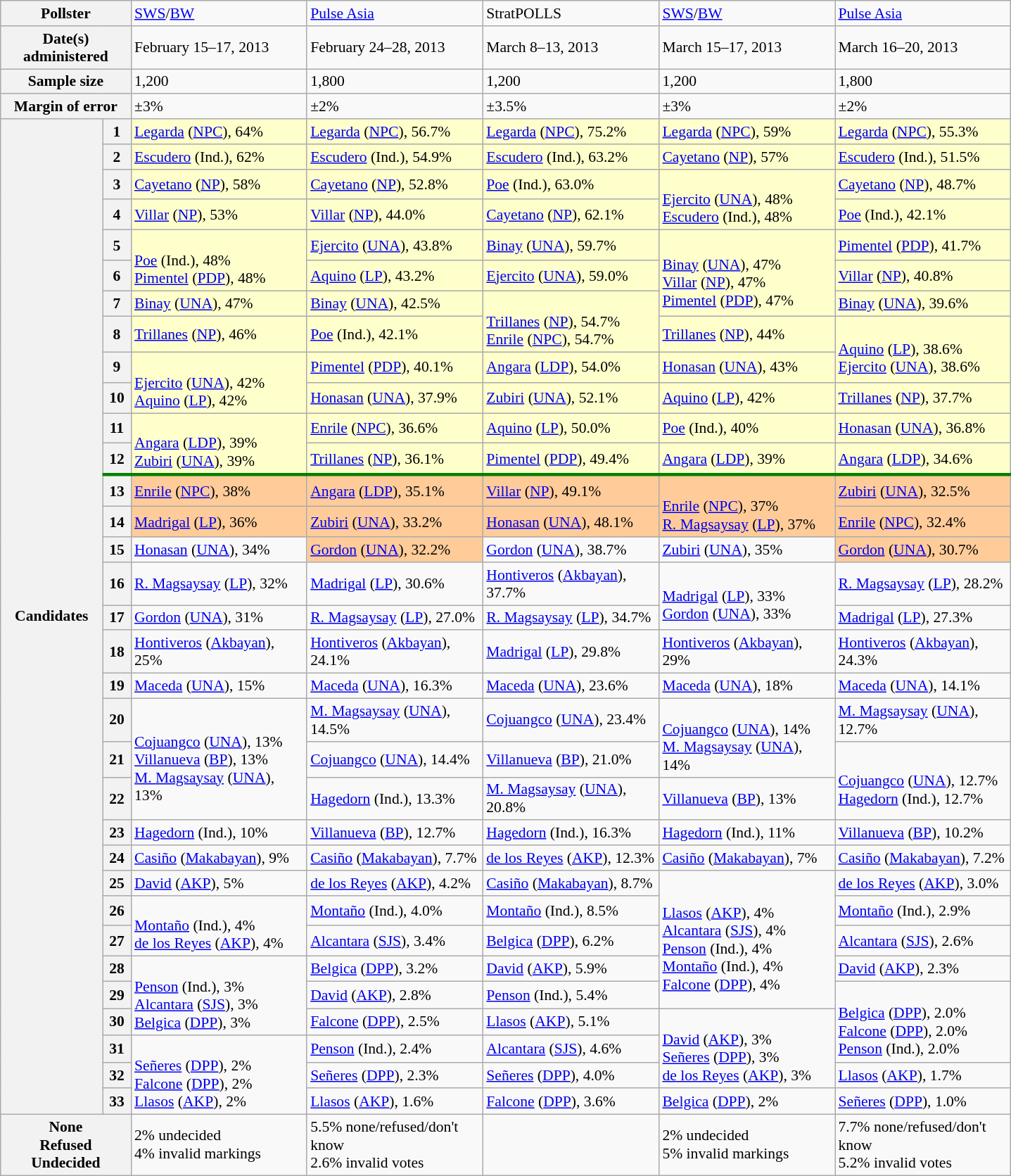<table class=wikitable style="font-size:90%;">
<tr>
<th colspan=2>Pollster</th>
<td width=160px><a href='#'>SWS</a>/<a href='#'>BW</a></td>
<td width=160px><a href='#'>Pulse Asia</a></td>
<td width=160px>StratPOLLS</td>
<td width=160px><a href='#'>SWS</a>/<a href='#'>BW</a></td>
<td width=160px><a href='#'>Pulse Asia</a></td>
</tr>
<tr>
<th colspan=2>Date(s) administered</th>
<td>February 15–17, 2013</td>
<td>February 24–28, 2013</td>
<td>March 8–13, 2013</td>
<td>March 15–17, 2013</td>
<td>March 16–20, 2013</td>
</tr>
<tr>
<th colspan=2>Sample size</th>
<td>1,200</td>
<td>1,800</td>
<td>1,200</td>
<td>1,200</td>
<td>1,800</td>
</tr>
<tr>
<th colspan=2>Margin of error</th>
<td>±3%</td>
<td>±2%</td>
<td>±3.5%</td>
<td>±3%</td>
<td>±2%</td>
</tr>
<tr bgcolor=#FFFFCC>
<th width=90px rowspan=33>Candidates</th>
<th width=20px>1</th>
<td> <a href='#'>Legarda</a> (<a href='#'>NPC</a>), 64%</td>
<td> <a href='#'>Legarda</a> (<a href='#'>NPC</a>), 56.7%</td>
<td> <a href='#'>Legarda</a> (<a href='#'>NPC</a>), 75.2%</td>
<td> <a href='#'>Legarda</a> (<a href='#'>NPC</a>), 59%</td>
<td> <a href='#'>Legarda</a> (<a href='#'>NPC</a>), 55.3%</td>
</tr>
<tr bgcolor=#FFFFCC>
<th>2</th>
<td> <a href='#'>Escudero</a> (Ind.), 62%</td>
<td> <a href='#'>Escudero</a> (Ind.), 54.9%</td>
<td> <a href='#'>Escudero</a> (Ind.), 63.2%</td>
<td> <a href='#'>Cayetano</a> (<a href='#'>NP</a>), 57%</td>
<td> <a href='#'>Escudero</a> (Ind.), 51.5%</td>
</tr>
<tr bgcolor=#FFFFCC>
<th>3</th>
<td> <a href='#'>Cayetano</a> (<a href='#'>NP</a>), 58%</td>
<td> <a href='#'>Cayetano</a> (<a href='#'>NP</a>), 52.8%</td>
<td> <a href='#'>Poe</a> (Ind.), 63.0%</td>
<td rowspan=2><br> <a href='#'>Ejercito</a> (<a href='#'>UNA</a>), 48%<br>
 <a href='#'>Escudero</a> (Ind.), 48%</td>
<td> <a href='#'>Cayetano</a> (<a href='#'>NP</a>), 48.7%</td>
</tr>
<tr bgcolor=#FFFFCC>
<th>4</th>
<td> <a href='#'>Villar</a> (<a href='#'>NP</a>), 53%</td>
<td> <a href='#'>Villar</a> (<a href='#'>NP</a>), 44.0%</td>
<td> <a href='#'>Cayetano</a> (<a href='#'>NP</a>), 62.1%</td>
<td> <a href='#'>Poe</a> (Ind.), 42.1%</td>
</tr>
<tr bgcolor=#FFFFCC>
<th>5</th>
<td rowspan=2><br> <a href='#'>Poe</a> (Ind.), 48%<br>
 <a href='#'>Pimentel</a> (<a href='#'>PDP</a>), 48%</td>
<td> <a href='#'>Ejercito</a> (<a href='#'>UNA</a>), 43.8%</td>
<td> <a href='#'>Binay</a> (<a href='#'>UNA</a>), 59.7%</td>
<td rowspan=3><br> <a href='#'>Binay</a> (<a href='#'>UNA</a>), 47%<br>
 <a href='#'>Villar</a> (<a href='#'>NP</a>), 47%<br>
 <a href='#'>Pimentel</a> (<a href='#'>PDP</a>), 47%</td>
<td> <a href='#'>Pimentel</a> (<a href='#'>PDP</a>), 41.7%</td>
</tr>
<tr bgcolor=#FFFFCC>
<th>6</th>
<td> <a href='#'>Aquino</a> (<a href='#'>LP</a>), 43.2%</td>
<td> <a href='#'>Ejercito</a> (<a href='#'>UNA</a>), 59.0%</td>
<td> <a href='#'>Villar</a> (<a href='#'>NP</a>), 40.8%</td>
</tr>
<tr bgcolor=#FFFFCC>
<th>7</th>
<td> <a href='#'>Binay</a> (<a href='#'>UNA</a>), 47%</td>
<td> <a href='#'>Binay</a> (<a href='#'>UNA</a>), 42.5%</td>
<td rowspan=2><br> <a href='#'>Trillanes</a> (<a href='#'>NP</a>), 54.7%<br>
 <a href='#'>Enrile</a> (<a href='#'>NPC</a>), 54.7%</td>
<td> <a href='#'>Binay</a> (<a href='#'>UNA</a>), 39.6%</td>
</tr>
<tr bgcolor=#FFFFCC>
<th>8</th>
<td> <a href='#'>Trillanes</a> (<a href='#'>NP</a>), 46%</td>
<td> <a href='#'>Poe</a> (Ind.), 42.1%</td>
<td> <a href='#'>Trillanes</a> (<a href='#'>NP</a>), 44%</td>
<td rowspan=2><br> <a href='#'>Aquino</a> (<a href='#'>LP</a>), 38.6%<br>
 <a href='#'>Ejercito</a> (<a href='#'>UNA</a>), 38.6%</td>
</tr>
<tr bgcolor=#FFFFCC>
<th>9</th>
<td rowspan=2><br> <a href='#'>Ejercito</a> (<a href='#'>UNA</a>), 42%<br>
 <a href='#'>Aquino</a> (<a href='#'>LP</a>), 42%</td>
<td> <a href='#'>Pimentel</a> (<a href='#'>PDP</a>), 40.1%</td>
<td> <a href='#'>Angara</a> (<a href='#'>LDP</a>), 54.0%</td>
<td> <a href='#'>Honasan</a> (<a href='#'>UNA</a>), 43%</td>
</tr>
<tr bgcolor=#FFFFCC>
<th>10</th>
<td> <a href='#'>Honasan</a> (<a href='#'>UNA</a>), 37.9%</td>
<td> <a href='#'>Zubiri</a> (<a href='#'>UNA</a>), 52.1%</td>
<td> <a href='#'>Aquino</a> (<a href='#'>LP</a>), 42%</td>
<td> <a href='#'>Trillanes</a> (<a href='#'>NP</a>), 37.7%</td>
</tr>
<tr bgcolor=#FFFFCC>
<th>11</th>
<td rowspan=2><br> <a href='#'>Angara</a> (<a href='#'>LDP</a>), 39%<br>
 <a href='#'>Zubiri</a> (<a href='#'>UNA</a>), 39%</td>
<td> <a href='#'>Enrile</a> (<a href='#'>NPC</a>), 36.6%</td>
<td> <a href='#'>Aquino</a> (<a href='#'>LP</a>), 50.0%</td>
<td> <a href='#'>Poe</a> (Ind.), 40%</td>
<td> <a href='#'>Honasan</a> (<a href='#'>UNA</a>), 36.8%</td>
</tr>
<tr bgcolor=#FFFFCC>
<th>12</th>
<td> <a href='#'>Trillanes</a> (<a href='#'>NP</a>), 36.1%</td>
<td> <a href='#'>Pimentel</a> (<a href='#'>PDP</a>), 49.4%</td>
<td> <a href='#'>Angara</a> (<a href='#'>LDP</a>), 39%</td>
<td> <a href='#'>Angara</a> (<a href='#'>LDP</a>), 34.6%</td>
</tr>
<tr style="border-top:3px solid green;">
<th>13</th>
<td bgcolor=#ffcc99> <a href='#'>Enrile</a> (<a href='#'>NPC</a>), 38%</td>
<td bgcolor=#ffcc99> <a href='#'>Angara</a> (<a href='#'>LDP</a>), 35.1%</td>
<td bgcolor=#ffcc99> <a href='#'>Villar</a> (<a href='#'>NP</a>), 49.1%</td>
<td bgcolor=#ffcc99 rowspan=2><br> <a href='#'>Enrile</a> (<a href='#'>NPC</a>), 37%<br>
 <a href='#'>R. Magsaysay</a> (<a href='#'>LP</a>), 37%</td>
<td bgcolor=#ffcc99> <a href='#'>Zubiri</a> (<a href='#'>UNA</a>), 32.5%</td>
</tr>
<tr>
<th>14</th>
<td bgcolor=#ffcc99> <a href='#'>Madrigal</a> (<a href='#'>LP</a>), 36%</td>
<td bgcolor=#ffcc99> <a href='#'>Zubiri</a> (<a href='#'>UNA</a>), 33.2%</td>
<td bgcolor=#ffcc99> <a href='#'>Honasan</a> (<a href='#'>UNA</a>), 48.1%</td>
<td bgcolor=#ffcc99> <a href='#'>Enrile</a> (<a href='#'>NPC</a>), 32.4%</td>
</tr>
<tr>
<th>15</th>
<td> <a href='#'>Honasan</a> (<a href='#'>UNA</a>), 34%</td>
<td bgcolor=#ffcc99> <a href='#'>Gordon</a> (<a href='#'>UNA</a>), 32.2%</td>
<td> <a href='#'>Gordon</a> (<a href='#'>UNA</a>), 38.7%</td>
<td> <a href='#'>Zubiri</a> (<a href='#'>UNA</a>), 35%</td>
<td bgcolor=#ffcc99> <a href='#'>Gordon</a> (<a href='#'>UNA</a>), 30.7%</td>
</tr>
<tr>
<th>16</th>
<td> <a href='#'>R. Magsaysay</a> (<a href='#'>LP</a>), 32%</td>
<td> <a href='#'>Madrigal</a> (<a href='#'>LP</a>), 30.6%</td>
<td> <a href='#'>Hontiveros</a> (<a href='#'>Akbayan</a>), 37.7%</td>
<td rowspan=2><br> <a href='#'>Madrigal</a> (<a href='#'>LP</a>), 33%<br>
 <a href='#'>Gordon</a> (<a href='#'>UNA</a>), 33%</td>
<td> <a href='#'>R. Magsaysay</a> (<a href='#'>LP</a>), 28.2%</td>
</tr>
<tr>
<th>17</th>
<td> <a href='#'>Gordon</a> (<a href='#'>UNA</a>), 31%</td>
<td> <a href='#'>R. Magsaysay</a> (<a href='#'>LP</a>), 27.0%</td>
<td> <a href='#'>R. Magsaysay</a> (<a href='#'>LP</a>), 34.7%</td>
<td> <a href='#'>Madrigal</a> (<a href='#'>LP</a>), 27.3%</td>
</tr>
<tr>
<th>18</th>
<td> <a href='#'>Hontiveros</a> (<a href='#'>Akbayan</a>), 25%</td>
<td> <a href='#'>Hontiveros</a> (<a href='#'>Akbayan</a>), 24.1%</td>
<td> <a href='#'>Madrigal</a> (<a href='#'>LP</a>), 29.8%</td>
<td> <a href='#'>Hontiveros</a> (<a href='#'>Akbayan</a>), 29%</td>
<td> <a href='#'>Hontiveros</a> (<a href='#'>Akbayan</a>), 24.3%</td>
</tr>
<tr>
<th>19</th>
<td> <a href='#'>Maceda</a> (<a href='#'>UNA</a>), 15%</td>
<td> <a href='#'>Maceda</a> (<a href='#'>UNA</a>), 16.3%</td>
<td> <a href='#'>Maceda</a> (<a href='#'>UNA</a>), 23.6%</td>
<td> <a href='#'>Maceda</a> (<a href='#'>UNA</a>), 18%</td>
<td> <a href='#'>Maceda</a> (<a href='#'>UNA</a>), 14.1%</td>
</tr>
<tr>
<th>20</th>
<td rowspan=3><br> <a href='#'>Cojuangco</a> (<a href='#'>UNA</a>), 13%<br>
 <a href='#'>Villanueva</a> (<a href='#'>BP</a>), 13%<br>
 <a href='#'>M. Magsaysay</a> (<a href='#'>UNA</a>), 13%</td>
<td> <a href='#'>M. Magsaysay</a> (<a href='#'>UNA</a>), 14.5%</td>
<td> <a href='#'>Cojuangco</a> (<a href='#'>UNA</a>), 23.4%</td>
<td rowspan=2><br> <a href='#'>Cojuangco</a> (<a href='#'>UNA</a>), 14%<br>
 <a href='#'>M. Magsaysay</a> (<a href='#'>UNA</a>), 14%</td>
<td> <a href='#'>M. Magsaysay</a> (<a href='#'>UNA</a>), 12.7%<br></td>
</tr>
<tr>
<th>21</th>
<td> <a href='#'>Cojuangco</a> (<a href='#'>UNA</a>), 14.4%</td>
<td> <a href='#'>Villanueva</a> (<a href='#'>BP</a>), 21.0%</td>
<td rowspan=2><br> <a href='#'>Cojuangco</a> (<a href='#'>UNA</a>), 12.7%<br>
 <a href='#'>Hagedorn</a> (Ind.), 12.7%</td>
</tr>
<tr>
<th>22</th>
<td> <a href='#'>Hagedorn</a> (Ind.), 13.3%</td>
<td> <a href='#'>M. Magsaysay</a> (<a href='#'>UNA</a>), 20.8%</td>
<td> <a href='#'>Villanueva</a> (<a href='#'>BP</a>), 13%</td>
</tr>
<tr>
<th>23</th>
<td> <a href='#'>Hagedorn</a> (Ind.), 10%</td>
<td> <a href='#'>Villanueva</a> (<a href='#'>BP</a>), 12.7%<br></td>
<td> <a href='#'>Hagedorn</a> (Ind.), 16.3%</td>
<td> <a href='#'>Hagedorn</a> (Ind.), 11%</td>
<td> <a href='#'>Villanueva</a> (<a href='#'>BP</a>), 10.2%</td>
</tr>
<tr>
<th>24</th>
<td> <a href='#'>Casiño</a>  (<a href='#'>Makabayan</a>), 9%</td>
<td> <a href='#'>Casiño</a>  (<a href='#'>Makabayan</a>), 7.7%</td>
<td> <a href='#'>de los Reyes</a> (<a href='#'>AKP</a>), 12.3%</td>
<td> <a href='#'>Casiño</a>  (<a href='#'>Makabayan</a>), 7%</td>
<td> <a href='#'>Casiño</a>  (<a href='#'>Makabayan</a>), 7.2%</td>
</tr>
<tr>
<th>25</th>
<td> <a href='#'>David</a> (<a href='#'>AKP</a>), 5%</td>
<td> <a href='#'>de los Reyes</a> (<a href='#'>AKP</a>), 4.2%</td>
<td> <a href='#'>Casiño</a>  (<a href='#'>Makabayan</a>), 8.7%</td>
<td rowspan=5><br> <a href='#'>Llasos</a> (<a href='#'>AKP</a>), 4%<br>
<a href='#'>Alcantara</a> (<a href='#'>SJS</a>), 4%<br>
 <a href='#'>Penson</a> (Ind.), 4%<br>
 <a href='#'>Montaño</a> (Ind.), 4%<br>
 <a href='#'>Falcone</a> (<a href='#'>DPP</a>), 4%</td>
<td> <a href='#'>de los Reyes</a> (<a href='#'>AKP</a>), 3.0%</td>
</tr>
<tr>
<th>26</th>
<td rowspan=2><br> <a href='#'>Montaño</a> (Ind.), 4%<br>
 <a href='#'>de los Reyes</a> (<a href='#'>AKP</a>), 4%</td>
<td> <a href='#'>Montaño</a> (Ind.), 4.0%</td>
<td> <a href='#'>Montaño</a> (Ind.), 8.5%</td>
<td> <a href='#'>Montaño</a> (Ind.), 2.9%</td>
</tr>
<tr>
<th>27</th>
<td><a href='#'>Alcantara</a> (<a href='#'>SJS</a>), 3.4%</td>
<td> <a href='#'>Belgica</a> (<a href='#'>DPP</a>), 6.2%</td>
<td><a href='#'>Alcantara</a> (<a href='#'>SJS</a>), 2.6%</td>
</tr>
<tr>
<th>28</th>
<td rowspan=3><br> <a href='#'>Penson</a> (Ind.), 3%<br>
<a href='#'>Alcantara</a> (<a href='#'>SJS</a>), 3%<br>
 <a href='#'>Belgica</a> (<a href='#'>DPP</a>), 3%</td>
<td> <a href='#'>Belgica</a> (<a href='#'>DPP</a>), 3.2%</td>
<td> <a href='#'>David</a> (<a href='#'>AKP</a>), 5.9%</td>
<td> <a href='#'>David</a> (<a href='#'>AKP</a>), 2.3%</td>
</tr>
<tr>
<th>29</th>
<td> <a href='#'>David</a> (<a href='#'>AKP</a>), 2.8%</td>
<td> <a href='#'>Penson</a> (Ind.), 5.4%</td>
<td rowspan=3><br> <a href='#'>Belgica</a> (<a href='#'>DPP</a>), 2.0%<br>
 <a href='#'>Falcone</a> (<a href='#'>DPP</a>), 2.0%
 <a href='#'>Penson</a> (Ind.), 2.0%</td>
</tr>
<tr>
<th>30</th>
<td> <a href='#'>Falcone</a> (<a href='#'>DPP</a>), 2.5%</td>
<td> <a href='#'>Llasos</a> (<a href='#'>AKP</a>), 5.1%</td>
<td rowspan=3><br> <a href='#'>David</a> (<a href='#'>AKP</a>), 3%<br>
 <a href='#'>Señeres</a> (<a href='#'>DPP</a>), 3%<br>
 <a href='#'>de los Reyes</a> (<a href='#'>AKP</a>), 3%</td>
</tr>
<tr>
<th>31</th>
<td rowspan=3><br> <a href='#'>Señeres</a> (<a href='#'>DPP</a>), 2%<br>
 <a href='#'>Falcone</a> (<a href='#'>DPP</a>), 2%<br>
 <a href='#'>Llasos</a> (<a href='#'>AKP</a>), 2%</td>
<td> <a href='#'>Penson</a> (Ind.), 2.4%</td>
<td><a href='#'>Alcantara</a> (<a href='#'>SJS</a>), 4.6%</td>
</tr>
<tr>
<th>32</th>
<td> <a href='#'>Señeres</a> (<a href='#'>DPP</a>), 2.3%</td>
<td> <a href='#'>Señeres</a> (<a href='#'>DPP</a>), 4.0%</td>
<td> <a href='#'>Llasos</a> (<a href='#'>AKP</a>), 1.7%</td>
</tr>
<tr>
<th>33</th>
<td> <a href='#'>Llasos</a> (<a href='#'>AKP</a>), 1.6%</td>
<td> <a href='#'>Falcone</a> (<a href='#'>DPP</a>), 3.6%<br></td>
<td> <a href='#'>Belgica</a> (<a href='#'>DPP</a>), 2%</td>
<td> <a href='#'>Señeres</a> (<a href='#'>DPP</a>), 1.0%</td>
</tr>
<tr>
<th colspan=2>None<br>Refused<br>Undecided</th>
<td>2% undecided<br>4% invalid markings</td>
<td>5.5% none/refused/don't know<br>2.6% invalid votes</td>
<td></td>
<td>2% undecided<br>5% invalid markings</td>
<td>7.7% none/refused/don't know<br>5.2% invalid votes</td>
</tr>
</table>
